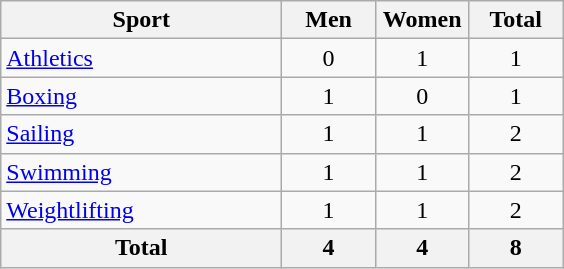<table class="wikitable sortable" style="text-align:center;">
<tr>
<th width=180>Sport</th>
<th width=55>Men</th>
<th width=55>Women</th>
<th width=55>Total</th>
</tr>
<tr>
<td align=left><a href='#'>Athletics</a></td>
<td>0</td>
<td>1</td>
<td>1</td>
</tr>
<tr>
<td align=left><a href='#'>Boxing</a></td>
<td>1</td>
<td>0</td>
<td>1</td>
</tr>
<tr>
<td align=left><a href='#'>Sailing</a></td>
<td>1</td>
<td>1</td>
<td>2</td>
</tr>
<tr>
<td align=left><a href='#'>Swimming</a></td>
<td>1</td>
<td>1</td>
<td>2</td>
</tr>
<tr>
<td align=left><a href='#'>Weightlifting</a></td>
<td>1</td>
<td>1</td>
<td>2</td>
</tr>
<tr>
<th>Total</th>
<th>4</th>
<th>4</th>
<th>8</th>
</tr>
</table>
